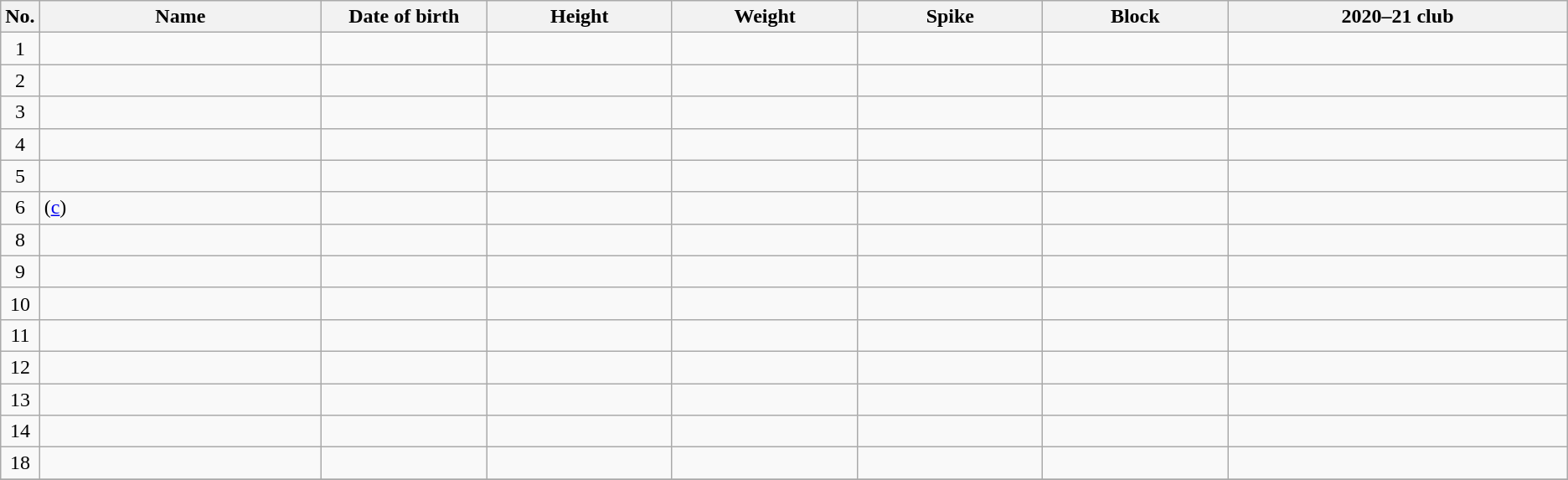<table class="wikitable sortable" style="font-size:100%; text-align:center;">
<tr>
<th>No.</th>
<th style="width:14em">Name</th>
<th style="width:8em">Date of birth</th>
<th style="width:9em">Height</th>
<th style="width:9em">Weight</th>
<th style="width:9em">Spike</th>
<th style="width:9em">Block</th>
<th style="width:17em">2020–21 club</th>
</tr>
<tr>
<td>1</td>
<td style="text-align:left;"></td>
<td style="text-align:right;"></td>
<td></td>
<td></td>
<td></td>
<td></td>
<td></td>
</tr>
<tr>
<td>2</td>
<td style="text-align:left;"></td>
<td style="text-align:right;"></td>
<td></td>
<td></td>
<td></td>
<td></td>
<td></td>
</tr>
<tr>
<td>3</td>
<td style="text-align:left;"></td>
<td style="text-align:right;"></td>
<td></td>
<td></td>
<td></td>
<td></td>
<td></td>
</tr>
<tr>
<td>4</td>
<td style="text-align:left;"></td>
<td style="text-align:right;"></td>
<td></td>
<td></td>
<td></td>
<td></td>
<td></td>
</tr>
<tr>
<td>5</td>
<td style="text-align:left;"></td>
<td style="text-align:right;"></td>
<td></td>
<td></td>
<td></td>
<td></td>
<td></td>
</tr>
<tr>
<td>6</td>
<td style="text-align:left;"> (<a href='#'>c</a>)</td>
<td style="text-align:right;"></td>
<td></td>
<td></td>
<td></td>
<td></td>
<td></td>
</tr>
<tr>
<td>8</td>
<td style="text-align:left;"></td>
<td style="text-align:right;"></td>
<td></td>
<td></td>
<td></td>
<td></td>
<td></td>
</tr>
<tr>
<td>9</td>
<td style="text-align:left;"></td>
<td style="text-align:right;"></td>
<td></td>
<td></td>
<td></td>
<td></td>
<td></td>
</tr>
<tr>
<td>10</td>
<td style="text-align:left;"></td>
<td style="text-align:right;"></td>
<td></td>
<td></td>
<td></td>
<td></td>
<td></td>
</tr>
<tr>
<td>11</td>
<td style="text-align:left;"></td>
<td style="text-align:right;"></td>
<td></td>
<td></td>
<td></td>
<td></td>
<td></td>
</tr>
<tr>
<td>12</td>
<td style="text-align:left;"></td>
<td style="text-align:right;"></td>
<td></td>
<td></td>
<td></td>
<td></td>
<td></td>
</tr>
<tr>
<td>13</td>
<td style="text-align:left;"></td>
<td style="text-align:right;"></td>
<td></td>
<td></td>
<td></td>
<td></td>
<td></td>
</tr>
<tr>
<td>14</td>
<td style="text-align:left;"></td>
<td style="text-align:right;"></td>
<td></td>
<td></td>
<td></td>
<td></td>
<td></td>
</tr>
<tr>
<td>18</td>
<td style="text-align:left;"></td>
<td style="text-align:right;"></td>
<td></td>
<td></td>
<td></td>
<td></td>
<td></td>
</tr>
<tr>
</tr>
</table>
